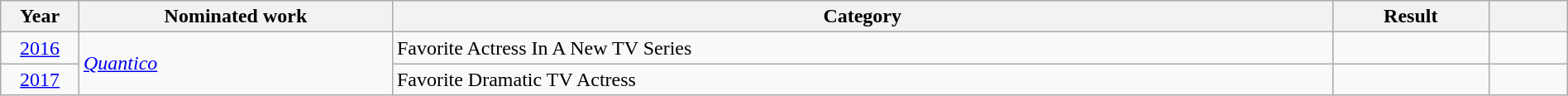<table class="wikitable sortable" width=100%>
<tr>
<th width=5%>Year</th>
<th width=20%>Nominated work</th>
<th width=60%>Category</th>
<th width=10%>Result</th>
<th width=5%></th>
</tr>
<tr>
<td style="text-align:center;"><a href='#'>2016</a></td>
<td rowspan="2"style="text-align:left;"><em><a href='#'>Quantico</a></em></td>
<td>Favorite Actress In A New TV Series</td>
<td></td>
<td style="text-align:center;"></td>
</tr>
<tr>
<td style="text-align:center;"><a href='#'>2017</a></td>
<td>Favorite Dramatic TV Actress</td>
<td></td>
<td style="text-align:center;"></td>
</tr>
</table>
